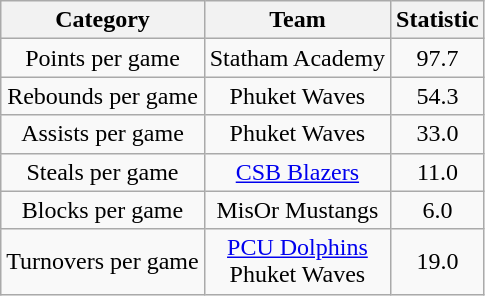<table class="wikitable" style="text-align:center">
<tr>
<th>Category</th>
<th>Team</th>
<th>Statistic</th>
</tr>
<tr>
<td>Points per game</td>
<td> Statham Academy</td>
<td>97.7</td>
</tr>
<tr>
<td>Rebounds per game</td>
<td> Phuket Waves</td>
<td>54.3</td>
</tr>
<tr>
<td>Assists per game</td>
<td> Phuket Waves</td>
<td>33.0</td>
</tr>
<tr>
<td>Steals per game</td>
<td> <a href='#'>CSB Blazers</a></td>
<td>11.0</td>
</tr>
<tr>
<td>Blocks per game</td>
<td> MisOr Mustangs</td>
<td>6.0</td>
</tr>
<tr>
<td>Turnovers per game</td>
<td> <a href='#'>PCU Dolphins</a><br> Phuket Waves</td>
<td>19.0</td>
</tr>
</table>
